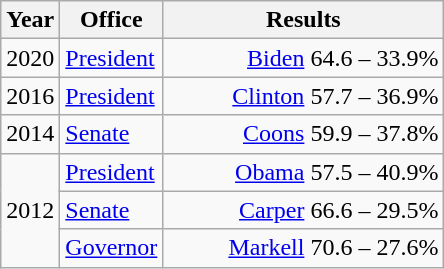<table class=wikitable>
<tr>
<th width="30">Year</th>
<th width="60">Office</th>
<th width="180">Results</th>
</tr>
<tr>
<td>2020</td>
<td><a href='#'>President</a></td>
<td align="right" ><a href='#'>Biden</a> 64.6 – 33.9%</td>
</tr>
<tr>
<td>2016</td>
<td><a href='#'>President</a></td>
<td align="right" ><a href='#'>Clinton</a> 57.7 – 36.9%</td>
</tr>
<tr>
<td>2014</td>
<td><a href='#'>Senate</a></td>
<td align="right" ><a href='#'>Coons</a> 59.9 – 37.8%</td>
</tr>
<tr>
<td rowspan="3">2012</td>
<td><a href='#'>President</a></td>
<td align="right" ><a href='#'>Obama</a> 57.5 – 40.9%</td>
</tr>
<tr>
<td><a href='#'>Senate</a></td>
<td align="right" ><a href='#'>Carper</a> 66.6 – 29.5%</td>
</tr>
<tr>
<td><a href='#'>Governor</a></td>
<td align="right" ><a href='#'>Markell</a> 70.6 – 27.6%</td>
</tr>
</table>
